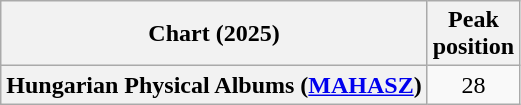<table class="wikitable sortable plainrowheaders" style="text-align:center">
<tr>
<th scope="col">Chart (2025)</th>
<th scope="col">Peak<br>position</th>
</tr>
<tr>
<th scope="row">Hungarian Physical Albums (<a href='#'>MAHASZ</a>)</th>
<td>28</td>
</tr>
</table>
